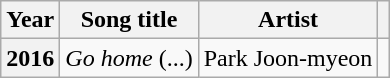<table class="wikitable plainrowheaders">
<tr>
<th scope="col">Year</th>
<th scope="col">Song title</th>
<th scope="col">Artist</th>
<th scope="col" class="unsortable"></th>
</tr>
<tr>
<th scope="row">2016</th>
<td><em>Go home</em> (...)</td>
<td>Park Joon-myeon</td>
<td style="text-align:center"></td>
</tr>
</table>
